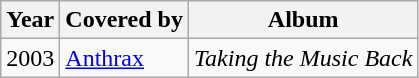<table class="wikitable">
<tr>
<th>Year</th>
<th>Covered by</th>
<th>Album</th>
</tr>
<tr>
<td>2003</td>
<td><a href='#'>Anthrax</a></td>
<td><em>Taking the Music Back</em></td>
</tr>
</table>
